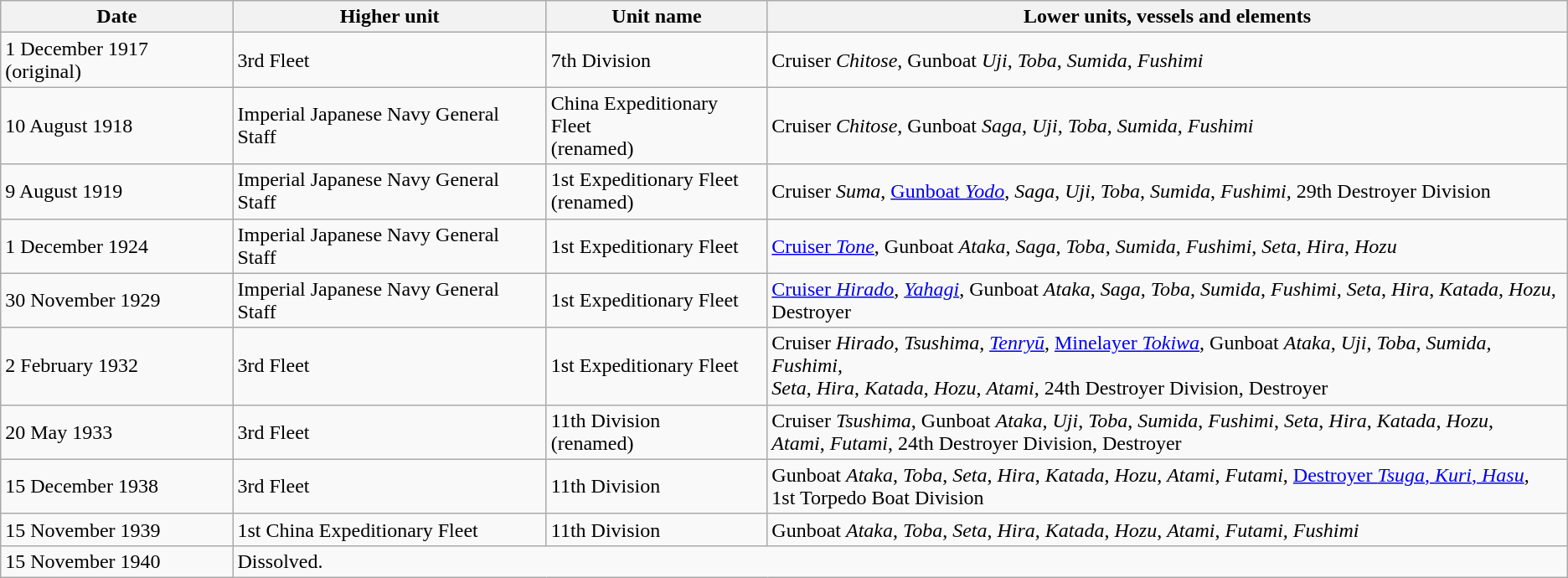<table class="wikitable">
<tr>
<th>Date</th>
<th>Higher unit</th>
<th>Unit name</th>
<th>Lower units, vessels and elements</th>
</tr>
<tr>
<td>1 December 1917 (original)</td>
<td>3rd Fleet</td>
<td>7th Division</td>
<td>Cruiser <em>Chitose</em>, Gunboat <em>Uji</em>, <em>Toba</em>, <em>Sumida</em>, <em>Fushimi</em></td>
</tr>
<tr>
<td>10 August 1918</td>
<td>Imperial Japanese Navy General Staff</td>
<td>China Expeditionary Fleet<br>(renamed)</td>
<td>Cruiser <em>Chitose</em>, Gunboat <em>Saga</em>, <em>Uji</em>, <em>Toba</em>, <em>Sumida</em>, <em>Fushimi</em></td>
</tr>
<tr>
<td>9 August 1919</td>
<td>Imperial Japanese Navy General Staff</td>
<td>1st Expeditionary Fleet<br>(renamed)</td>
<td>Cruiser <em>Suma</em>, <a href='#'>Gunboat <em>Yodo</em></a>, <em>Saga</em>, <em>Uji</em>, <em>Toba</em>, <em>Sumida</em>, <em>Fushimi</em>, 29th Destroyer Division</td>
</tr>
<tr>
<td>1 December 1924</td>
<td>Imperial Japanese Navy General Staff</td>
<td>1st Expeditionary Fleet</td>
<td><a href='#'>Cruiser <em>Tone</em></a>, Gunboat <em>Ataka</em>, <em>Saga</em>, <em>Toba</em>, <em>Sumida</em>, <em>Fushimi</em>, <em>Seta</em>, <em>Hira</em>, <em>Hozu</em></td>
</tr>
<tr>
<td>30 November 1929</td>
<td>Imperial Japanese Navy General Staff</td>
<td>1st Expeditionary Fleet</td>
<td><a href='#'>Cruiser <em>Hirado</em></a>, <em><a href='#'>Yahagi</a></em>, Gunboat <em>Ataka</em>, <em>Saga</em>, <em>Toba</em>, <em>Sumida</em>, <em>Fushimi</em>, <em>Seta</em>, <em>Hira</em>, <em>Katada</em>, <em>Hozu</em>,<br> Destroyer </td>
</tr>
<tr>
<td>2 February 1932</td>
<td>3rd Fleet</td>
<td>1st Expeditionary Fleet</td>
<td>Cruiser <em>Hirado</em>, <em>Tsushima</em>, <em><a href='#'>Tenryū</a></em>, <a href='#'>Minelayer <em>Tokiwa</em></a>, Gunboat <em>Ataka</em>, <em>Uji</em>, <em>Toba</em>, <em>Sumida</em>, <em>Fushimi</em>,<br><em>Seta</em>, <em>Hira</em>, <em>Katada</em>, <em>Hozu</em>, <em>Atami</em>, 24th Destroyer Division, Destroyer </td>
</tr>
<tr>
<td>20 May 1933</td>
<td>3rd Fleet</td>
<td>11th Division<br>(renamed)</td>
<td>Cruiser <em>Tsushima</em>, Gunboat <em>Ataka</em>, <em>Uji</em>, <em>Toba</em>, <em>Sumida</em>, <em>Fushimi</em>, <em>Seta</em>, <em>Hira</em>, <em>Katada</em>, <em>Hozu</em>,<br><em>Atami</em>, <em>Futami</em>, 24th Destroyer Division, Destroyer </td>
</tr>
<tr>
<td>15 December 1938</td>
<td>3rd Fleet</td>
<td>11th Division</td>
<td>Gunboat <em>Ataka</em>, <em>Toba</em>, <em>Seta</em>, <em>Hira</em>, <em>Katada</em>, <em>Hozu</em>, <em>Atami</em>, <em>Futami</em>, <a href='#'>Destroyer <em>Tsuga</em>, <em>Kuri</em>, <em>Hasu</em></a>,<br>1st Torpedo Boat Division</td>
</tr>
<tr>
<td>15 November 1939</td>
<td>1st China Expeditionary Fleet</td>
<td>11th Division</td>
<td>Gunboat <em>Ataka</em>, <em>Toba</em>, <em>Seta</em>, <em>Hira</em>, <em>Katada</em>, <em>Hozu</em>, <em>Atami</em>, <em>Futami</em>, <em>Fushimi</em></td>
</tr>
<tr>
<td>15 November 1940</td>
<td colspan="3">Dissolved.</td>
</tr>
</table>
